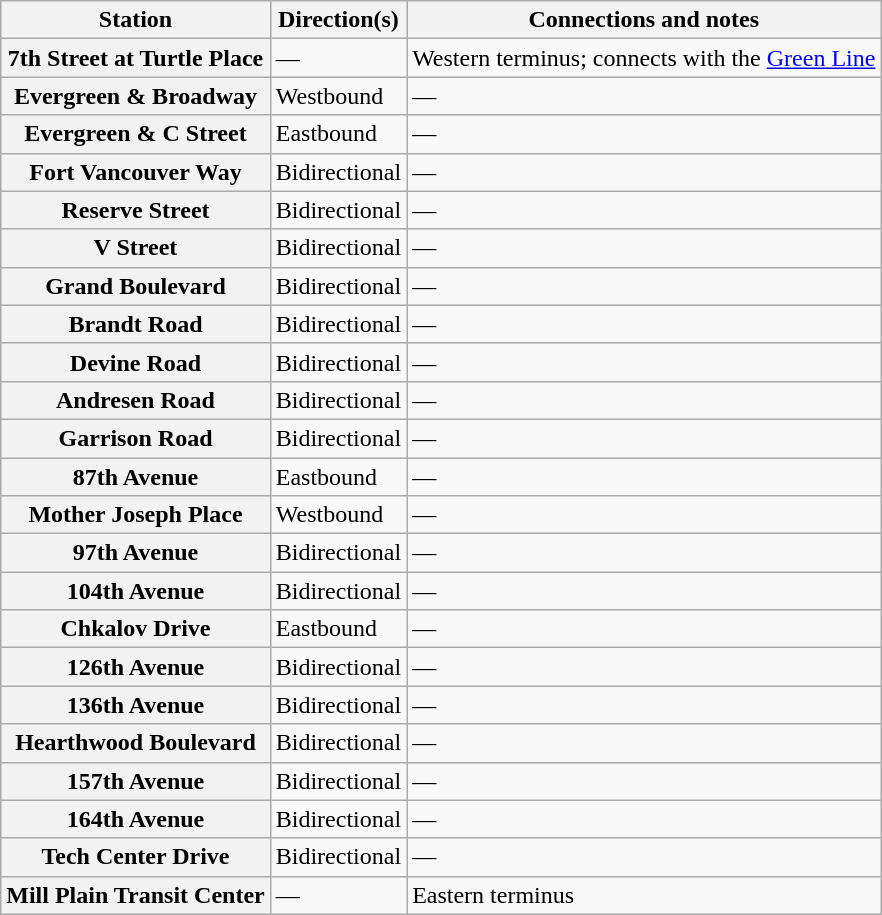<table class="wikitable plainrowheaders">
<tr>
<th>Station</th>
<th>Direction(s)</th>
<th>Connections and notes</th>
</tr>
<tr>
<th scope="row">7th Street at Turtle Place</th>
<td>—</td>
<td>Western terminus; connects with the <a href='#'>Green Line</a></td>
</tr>
<tr>
<th scope="row">Evergreen & Broadway</th>
<td>Westbound</td>
<td>—</td>
</tr>
<tr>
<th scope="row">Evergreen & C Street</th>
<td>Eastbound</td>
<td>—</td>
</tr>
<tr>
<th scope="row">Fort Vancouver Way</th>
<td>Bidirectional</td>
<td>—</td>
</tr>
<tr>
<th scope="row">Reserve Street</th>
<td>Bidirectional</td>
<td>—</td>
</tr>
<tr>
<th scope="row">V Street</th>
<td>Bidirectional</td>
<td>—</td>
</tr>
<tr>
<th scope="row">Grand Boulevard</th>
<td>Bidirectional</td>
<td>—</td>
</tr>
<tr>
<th scope="row">Brandt Road</th>
<td>Bidirectional</td>
<td>—</td>
</tr>
<tr>
<th scope="row">Devine Road</th>
<td>Bidirectional</td>
<td>—</td>
</tr>
<tr>
<th scope="row">Andresen Road</th>
<td>Bidirectional</td>
<td>—</td>
</tr>
<tr>
<th scope="row">Garrison Road</th>
<td>Bidirectional</td>
<td>—</td>
</tr>
<tr>
<th scope="row">87th Avenue</th>
<td>Eastbound</td>
<td>—</td>
</tr>
<tr>
<th scope="row">Mother Joseph Place</th>
<td>Westbound</td>
<td>—</td>
</tr>
<tr>
<th scope="row">97th Avenue</th>
<td>Bidirectional</td>
<td>—</td>
</tr>
<tr>
<th scope="row">104th Avenue</th>
<td>Bidirectional</td>
<td>—</td>
</tr>
<tr>
<th scope="row">Chkalov Drive</th>
<td>Eastbound</td>
<td>—</td>
</tr>
<tr>
<th scope="row">126th Avenue</th>
<td>Bidirectional</td>
<td>—</td>
</tr>
<tr>
<th scope="row">136th Avenue</th>
<td>Bidirectional</td>
<td>—</td>
</tr>
<tr>
<th scope="row">Hearthwood Boulevard</th>
<td>Bidirectional</td>
<td>—</td>
</tr>
<tr>
<th scope="row">157th Avenue</th>
<td>Bidirectional</td>
<td>—</td>
</tr>
<tr>
<th scope="row">164th Avenue</th>
<td>Bidirectional</td>
<td>—</td>
</tr>
<tr>
<th scope="row">Tech Center Drive</th>
<td>Bidirectional</td>
<td>—</td>
</tr>
<tr>
<th scope="row">Mill Plain Transit Center</th>
<td>—</td>
<td>Eastern terminus</td>
</tr>
</table>
